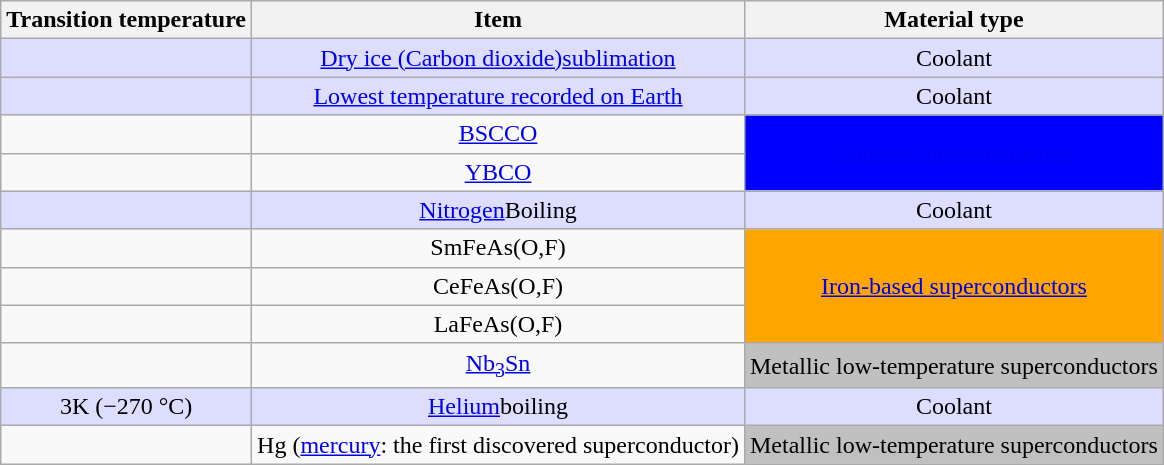<table class="wikitable" style="text-align:center ">
<tr>
<th> Transition temperature</th>
<th> Item</th>
<th> Material type</th>
</tr>
<tr>
<td style="background:#ddddff"></td>
<td style="background:#ddddff"><a href='#'>Dry ice (Carbon dioxide)</a><a href='#'>sublimation</a></td>
<td style="background:#ddddff">Coolant</td>
</tr>
<tr>
<td style="background:#ddddff"></td>
<td style="background:#ddddff"><a href='#'>Lowest temperature recorded on Earth</a></td>
<td style="background:#ddddff">Coolant</td>
</tr>
<tr>
<td></td>
<td><a href='#'>BSCCO</a></td>
<td style="background:blue;" rowspan="2"><a href='#'><span>Cuprate superconductors</span></a></td>
</tr>
<tr>
<td></td>
<td><a href='#'>YBCO</a></td>
</tr>
<tr>
<td style="background:#ddddff"></td>
<td style="background:#ddddff"><a href='#'>Nitrogen</a>Boiling</td>
<td style="background:#ddddff">Coolant</td>
</tr>
<tr>
<td></td>
<td>SmFeAs(O,F)</td>
<td style="background:orange" rowspan="3"><a href='#'>Iron-based superconductors</a></td>
</tr>
<tr>
<td></td>
<td>CeFeAs(O,F)</td>
</tr>
<tr>
<td></td>
<td>LaFeAs(O,F)</td>
</tr>
<tr>
<td></td>
<td><a href='#'>Nb<sub>3</sub>Sn</a></td>
<td style="background:#c0c0c0;" rowspan="1">Metallic low-temperature superconductors</td>
</tr>
<tr>
<td style="background:#ddddff">3K (−270 °C)</td>
<td style="background:#ddddff"><a href='#'>Helium</a>boiling</td>
<td style="background:#ddddff">Coolant</td>
</tr>
<tr>
<td></td>
<td>Hg (<a href='#'>mercury</a>: the first discovered superconductor)</td>
<td style="background:#c0c0c0;">Metallic low-temperature superconductors</td>
</tr>
</table>
